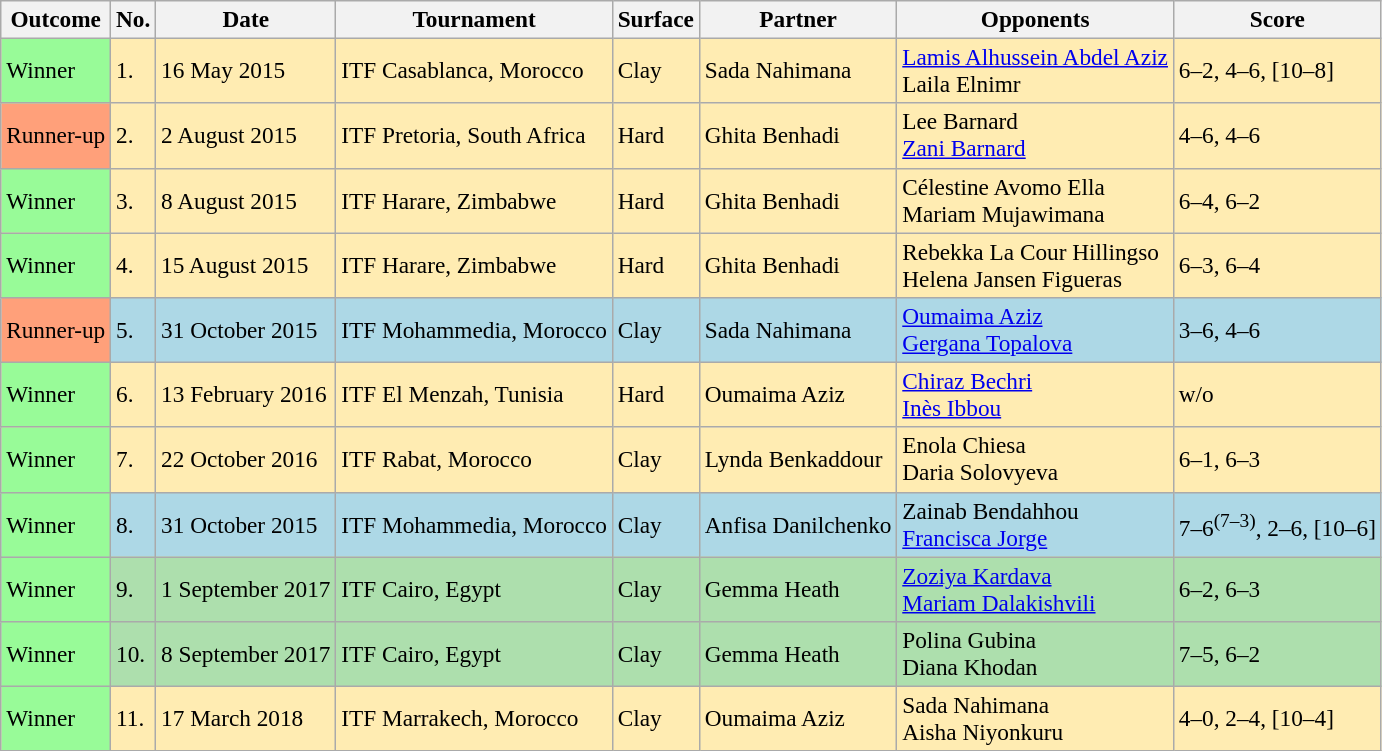<table class="wikitable nowrap" style="font-size:97%;">
<tr>
<th>Outcome</th>
<th>No.</th>
<th>Date</th>
<th>Tournament</th>
<th>Surface</th>
<th>Partner</th>
<th>Opponents</th>
<th>Score</th>
</tr>
<tr bgcolor=#ffecb2>
<td bgcolor="98FB98">Winner</td>
<td>1.</td>
<td>16 May 2015</td>
<td>ITF Casablanca, Morocco</td>
<td>Clay</td>
<td> Sada Nahimana</td>
<td> <a href='#'>Lamis Alhussein Abdel Aziz</a> <br>  Laila Elnimr</td>
<td>6–2, 4–6, [10–8]</td>
</tr>
<tr bgcolor=#ffecb2>
<td style="background:#ffa07a;">Runner-up</td>
<td>2.</td>
<td>2 August 2015</td>
<td>ITF Pretoria, South Africa</td>
<td>Hard</td>
<td> Ghita Benhadi</td>
<td> Lee Barnard <br>  <a href='#'>Zani Barnard</a></td>
<td>4–6, 4–6</td>
</tr>
<tr bgcolor=#ffecb2>
<td bgcolor="98FB98">Winner</td>
<td>3.</td>
<td>8 August 2015</td>
<td>ITF Harare, Zimbabwe</td>
<td>Hard</td>
<td> Ghita Benhadi</td>
<td> Célestine Avomo Ella <br>  Mariam Mujawimana</td>
<td>6–4, 6–2</td>
</tr>
<tr bgcolor=#ffecb2>
<td bgcolor="98FB98">Winner</td>
<td>4.</td>
<td>15 August 2015</td>
<td>ITF Harare, Zimbabwe</td>
<td>Hard</td>
<td> Ghita Benhadi</td>
<td> Rebekka La Cour Hillingso <br>  Helena Jansen Figueras</td>
<td>6–3, 6–4</td>
</tr>
<tr bgcolor="lightblue">
<td style="background:#ffa07a;">Runner-up</td>
<td>5.</td>
<td>31 October 2015</td>
<td>ITF Mohammedia, Morocco</td>
<td>Clay</td>
<td> Sada Nahimana</td>
<td> <a href='#'>Oumaima Aziz</a> <br>  <a href='#'>Gergana Topalova</a></td>
<td>3–6, 4–6</td>
</tr>
<tr bgcolor=#ffecb2>
<td bgcolor="98FB98">Winner</td>
<td>6.</td>
<td>13 February 2016</td>
<td>ITF El Menzah, Tunisia</td>
<td>Hard</td>
<td> Oumaima Aziz</td>
<td> <a href='#'>Chiraz Bechri</a> <br>  <a href='#'>Inès Ibbou</a></td>
<td>w/o</td>
</tr>
<tr bgcolor=#ffecb2>
<td bgcolor="98FB98">Winner</td>
<td>7.</td>
<td>22 October 2016</td>
<td>ITF Rabat, Morocco</td>
<td>Clay</td>
<td> Lynda Benkaddour</td>
<td> Enola Chiesa <br>  Daria Solovyeva</td>
<td>6–1, 6–3</td>
</tr>
<tr bgcolor="lightblue">
<td bgcolor="98FB98">Winner</td>
<td>8.</td>
<td>31 October 2015</td>
<td>ITF Mohammedia, Morocco</td>
<td>Clay</td>
<td> Anfisa Danilchenko</td>
<td> Zainab Bendahhou <br>  <a href='#'>Francisca Jorge</a></td>
<td>7–6<sup>(7–3)</sup>, 2–6, [10–6]</td>
</tr>
<tr bgcolor="#ADDFAD">
<td bgcolor="98FB98">Winner</td>
<td>9.</td>
<td>1 September 2017</td>
<td>ITF Cairo, Egypt</td>
<td>Clay</td>
<td> Gemma Heath</td>
<td> <a href='#'>Zoziya Kardava</a> <br>  <a href='#'>Mariam Dalakishvili</a></td>
<td>6–2, 6–3</td>
</tr>
<tr bgcolor="#ADDFAD">
<td bgcolor="98FB98">Winner</td>
<td>10.</td>
<td>8 September 2017</td>
<td>ITF Cairo, Egypt</td>
<td>Clay</td>
<td> Gemma Heath</td>
<td> Polina Gubina <br>  Diana Khodan</td>
<td>7–5, 6–2</td>
</tr>
<tr bgcolor=#ffecb2>
<td bgcolor="98FB98">Winner</td>
<td>11.</td>
<td>17 March 2018</td>
<td>ITF Marrakech, Morocco</td>
<td>Clay</td>
<td> Oumaima Aziz</td>
<td> Sada Nahimana <br>  Aisha Niyonkuru</td>
<td>4–0, 2–4, [10–4]</td>
</tr>
</table>
